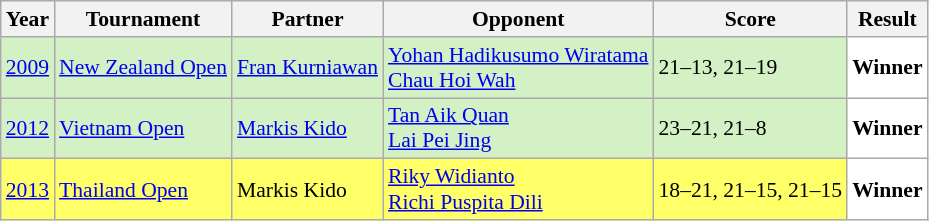<table class="sortable wikitable" style="font-size: 90%">
<tr>
<th>Year</th>
<th>Tournament</th>
<th>Partner</th>
<th>Opponent</th>
<th>Score</th>
<th>Result</th>
</tr>
<tr style="background:#D4F1C5">
<td align="center"><a href='#'>2009</a></td>
<td align="left"><a href='#'>New Zealand Open</a></td>
<td align="left"> <a href='#'>Fran Kurniawan</a></td>
<td align="left"> <a href='#'>Yohan Hadikusumo Wiratama</a> <br>  <a href='#'>Chau Hoi Wah</a></td>
<td align="left">21–13, 21–19</td>
<td style="text-align:left; background:white"> <strong>Winner</strong></td>
</tr>
<tr style="background:#D4F1C5">
<td align="center"><a href='#'>2012</a></td>
<td align="left"><a href='#'>Vietnam Open</a></td>
<td align="left"> <a href='#'>Markis Kido</a></td>
<td align="left"> <a href='#'>Tan Aik Quan</a> <br>  <a href='#'>Lai Pei Jing</a></td>
<td align="left">23–21, 21–8</td>
<td style="text-align:left; background:white"> <strong>Winner</strong></td>
</tr>
<tr style="background:#FFFF67">
<td align="center"><a href='#'>2013</a></td>
<td align="left"><a href='#'>Thailand Open</a></td>
<td align="left"> Markis Kido</td>
<td align="left"> <a href='#'>Riky Widianto</a> <br>  <a href='#'>Richi Puspita Dili</a></td>
<td align="left">18–21, 21–15, 21–15</td>
<td style="text-align:left; background:white"> <strong>Winner</strong></td>
</tr>
</table>
